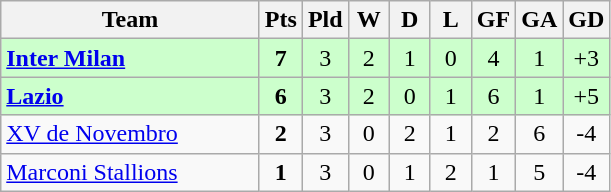<table class=wikitable style="text-align:center">
<tr>
<th width=165>Team</th>
<th width=20>Pts</th>
<th width=20>Pld</th>
<th width=20>W</th>
<th width=20>D</th>
<th width=20>L</th>
<th width=20>GF</th>
<th width=20>GA</th>
<th width=20>GD</th>
</tr>
<tr style="background:#ccffcc">
<td style="text-align:left"><strong> <a href='#'>Inter Milan</a></strong></td>
<td><strong>7</strong></td>
<td>3</td>
<td>2</td>
<td>1</td>
<td>0</td>
<td>4</td>
<td>1</td>
<td>+3</td>
</tr>
<tr style="background:#ccffcc">
<td style="text-align:left"><strong> <a href='#'>Lazio</a></strong></td>
<td><strong>6</strong></td>
<td>3</td>
<td>2</td>
<td>0</td>
<td>1</td>
<td>6</td>
<td>1</td>
<td>+5</td>
</tr>
<tr>
<td style="text-align:left"> <a href='#'>XV de Novembro</a></td>
<td><strong>2</strong></td>
<td>3</td>
<td>0</td>
<td>2</td>
<td>1</td>
<td>2</td>
<td>6</td>
<td>-4</td>
</tr>
<tr>
<td style="text-align:left"> <a href='#'>Marconi Stallions</a></td>
<td><strong>1</strong></td>
<td>3</td>
<td>0</td>
<td>1</td>
<td>2</td>
<td>1</td>
<td>5</td>
<td>-4</td>
</tr>
</table>
